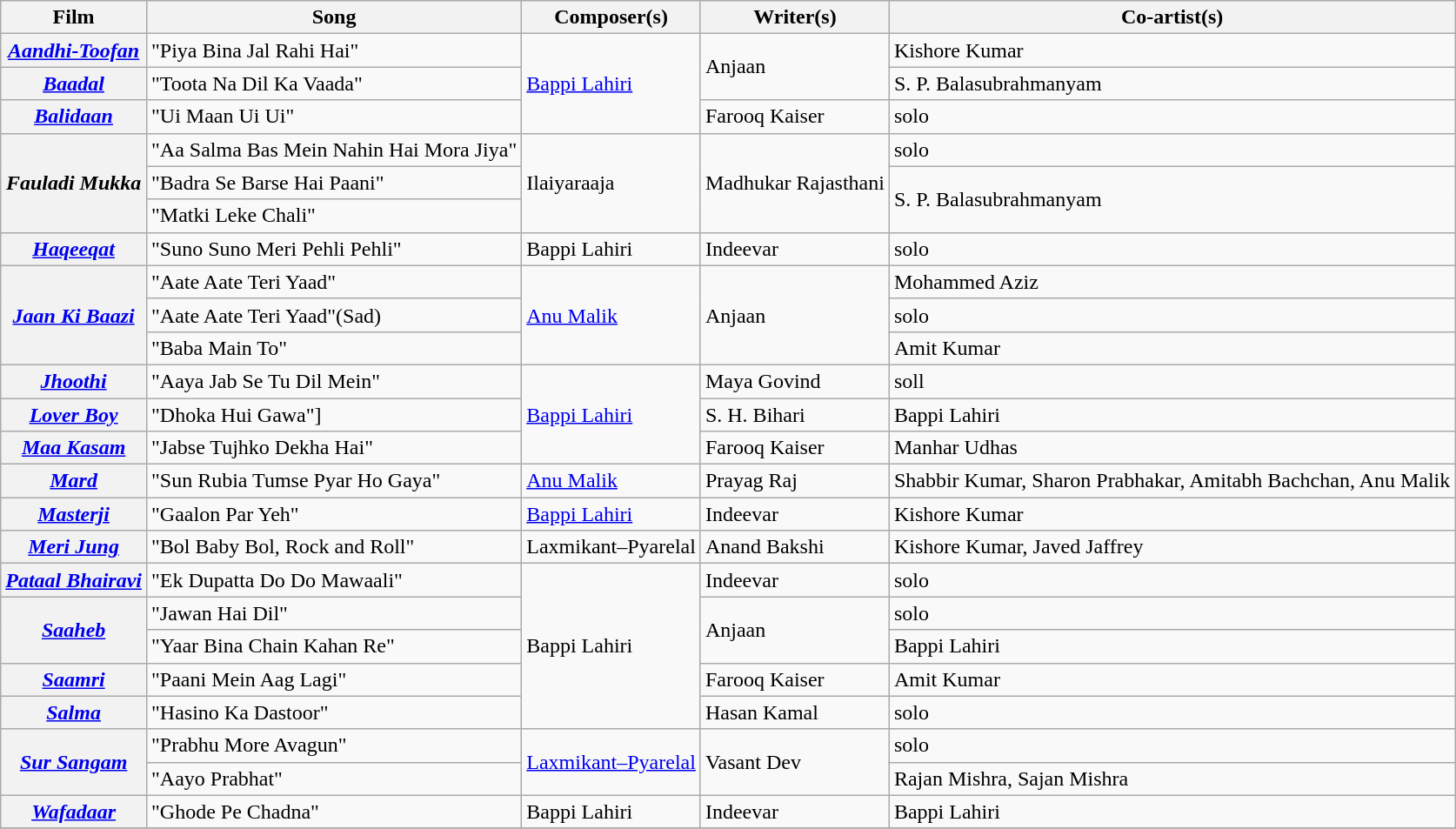<table class="wikitable sortable">
<tr>
<th>Film</th>
<th>Song</th>
<th>Composer(s)</th>
<th>Writer(s)</th>
<th>Co-artist(s)</th>
</tr>
<tr>
<th><em><a href='#'>Aandhi-Toofan</a></em></th>
<td>"Piya Bina Jal Rahi Hai"</td>
<td rowspan=3><a href='#'>Bappi Lahiri</a></td>
<td rowspan=2>Anjaan</td>
<td>Kishore Kumar</td>
</tr>
<tr>
<th><em><a href='#'>Baadal</a></em></th>
<td>"Toota Na Dil Ka Vaada"</td>
<td>S. P. Balasubrahmanyam</td>
</tr>
<tr>
<th><a href='#'><em>Balidaan</em></a></th>
<td>"Ui Maan Ui Ui"</td>
<td>Farooq Kaiser</td>
<td>solo</td>
</tr>
<tr>
<th Rowspan=3><em>Fauladi Mukka</em></th>
<td>"Aa Salma Bas Mein Nahin Hai Mora Jiya"</td>
<td rowspan=3>Ilaiyaraaja</td>
<td rowspan=3>Madhukar Rajasthani</td>
<td>solo</td>
</tr>
<tr>
<td>"Badra Se Barse Hai Paani"</td>
<td rowspan=2>S. P. Balasubrahmanyam</td>
</tr>
<tr>
<td>"Matki Leke Chali"</td>
</tr>
<tr>
<th><a href='#'><em>Haqeeqat</em></a></th>
<td>"Suno Suno Meri Pehli Pehli"</td>
<td>Bappi Lahiri</td>
<td>Indeevar</td>
<td>solo</td>
</tr>
<tr>
<th rowspan="3"><em><a href='#'>Jaan Ki Baazi</a></em></th>
<td>"Aate Aate Teri Yaad"</td>
<td rowspan="3"><a href='#'>Anu Malik</a></td>
<td rowspan=3>Anjaan</td>
<td>Mohammed Aziz</td>
</tr>
<tr>
<td>"Aate Aate Teri Yaad"(Sad)</td>
<td>solo</td>
</tr>
<tr>
<td>"Baba Main To"</td>
<td>Amit Kumar</td>
</tr>
<tr>
<th><em><a href='#'>Jhoothi</a></em></th>
<td>"Aaya Jab Se Tu Dil Mein"</td>
<td rowspan=3><a href='#'>Bappi Lahiri</a></td>
<td>Maya Govind</td>
<td>soll</td>
</tr>
<tr>
<th><a href='#'><em>Lover Boy</em></a></th>
<td>"Dhoka Hui Gawa"]</td>
<td>S. H. Bihari</td>
<td>Bappi Lahiri</td>
</tr>
<tr>
<th><a href='#'><em>Maa Kasam</em></a></th>
<td>"Jabse Tujhko Dekha Hai"</td>
<td>Farooq Kaiser</td>
<td>Manhar Udhas</td>
</tr>
<tr>
<th scope="row"><em><a href='#'>Mard</a></em></th>
<td>"Sun Rubia Tumse Pyar Ho Gaya"</td>
<td><a href='#'>Anu Malik</a></td>
<td>Prayag Raj</td>
<td>Shabbir Kumar, Sharon Prabhakar, Amitabh Bachchan, Anu Malik</td>
</tr>
<tr>
<th><em><a href='#'>Masterji</a></em></th>
<td>"Gaalon Par Yeh"</td>
<td><a href='#'>Bappi Lahiri</a></td>
<td>Indeevar</td>
<td>Kishore Kumar</td>
</tr>
<tr>
<th><em><a href='#'>Meri Jung</a></em></th>
<td>"Bol Baby Bol, Rock and Roll"</td>
<td>Laxmikant–Pyarelal</td>
<td>Anand Bakshi</td>
<td>Kishore Kumar, Javed Jaffrey</td>
</tr>
<tr>
<th><em><a href='#'>Pataal Bhairavi</a></em></th>
<td>"Ek Dupatta Do Do Mawaali"</td>
<td rowspan=5>Bappi Lahiri</td>
<td>Indeevar</td>
<td>solo</td>
</tr>
<tr>
<th rowspan="2"><em><a href='#'>Saaheb</a></em></th>
<td>"Jawan Hai Dil"</td>
<td Rowspan=2>Anjaan</td>
<td>solo</td>
</tr>
<tr>
<td>"Yaar Bina Chain Kahan Re"</td>
<td>Bappi Lahiri</td>
</tr>
<tr>
<th><em><a href='#'>Saamri</a></em></th>
<td>"Paani Mein Aag Lagi"</td>
<td>Farooq Kaiser</td>
<td>Amit Kumar</td>
</tr>
<tr>
<th><a href='#'><em>Salma</em></a></th>
<td>"Hasino Ka Dastoor"</td>
<td>Hasan Kamal</td>
<td>solo</td>
</tr>
<tr>
<th rowspan="2"><a href='#'><em>Sur Sangam</em></a></th>
<td>"Prabhu More Avagun"</td>
<td rowspan="2"><a href='#'>Laxmikant–Pyarelal</a></td>
<td rowspan=2>Vasant Dev</td>
<td>solo</td>
</tr>
<tr>
<td>"Aayo Prabhat"</td>
<td>Rajan Mishra, Sajan Mishra</td>
</tr>
<tr>
<th><em><a href='#'>Wafadaar</a></em></th>
<td>"Ghode Pe Chadna"</td>
<td>Bappi Lahiri</td>
<td>Indeevar</td>
<td>Bappi Lahiri</td>
</tr>
<tr>
</tr>
</table>
